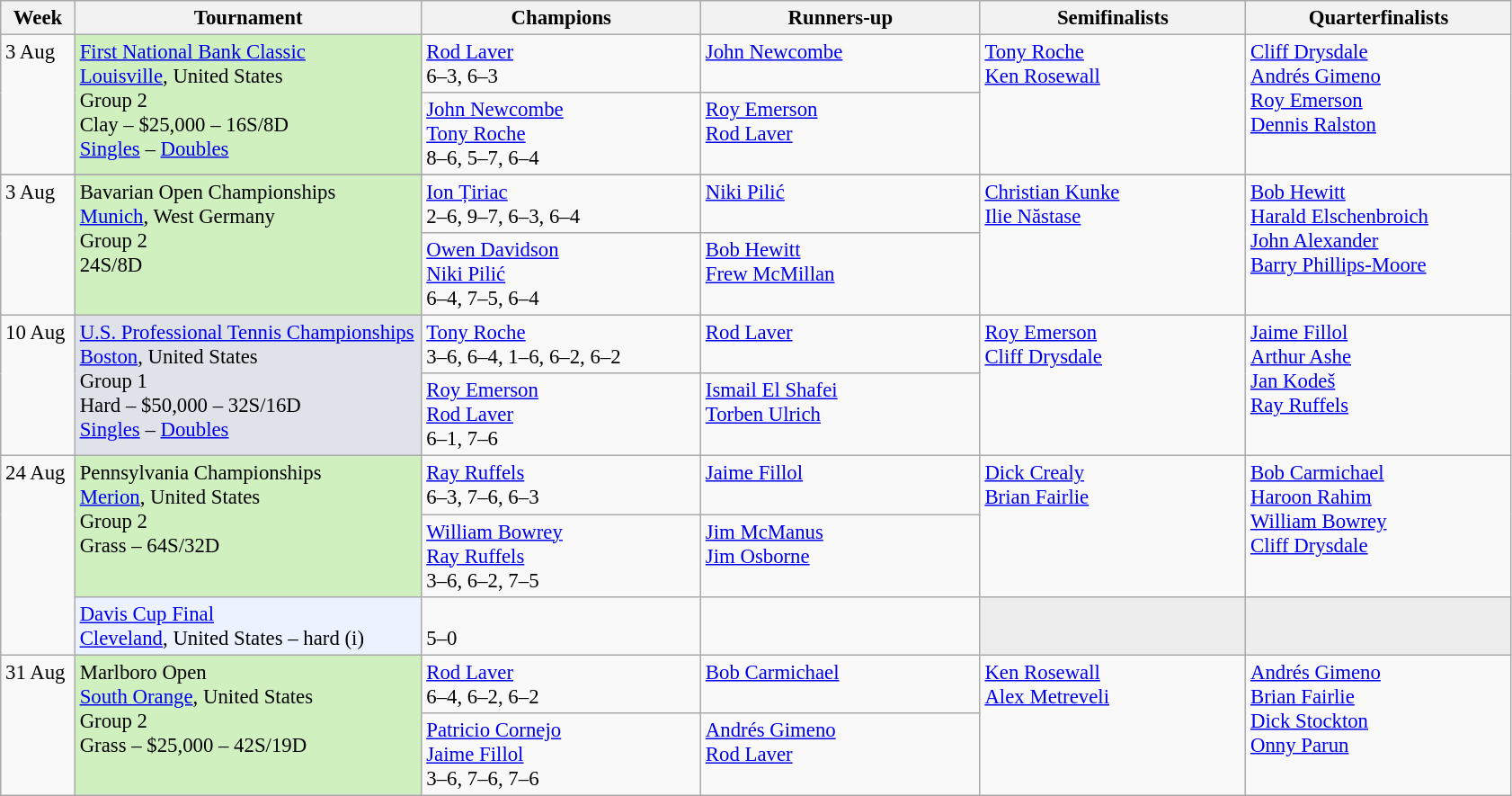<table class=wikitable style=font-size:95%>
<tr>
<th style="width:48px;">Week</th>
<th style="width:250px;">Tournament</th>
<th style="width:200px;">Champions</th>
<th style="width:200px;">Runners-up</th>
<th style="width:190px;">Semifinalists</th>
<th style="width:190px;">Quarterfinalists</th>
</tr>
<tr valign=top>
<td rowspan=2>3 Aug</td>
<td style="background:#d0f0c0;" rowspan="2"><a href='#'>First National Bank Classic</a> <br> <a href='#'>Louisville</a>, United States <br> Group 2 <br> Clay – $25,000 – 16S/8D <br> <a href='#'>Singles</a> – <a href='#'>Doubles</a></td>
<td> <a href='#'>Rod Laver</a> <br> 6–3, 6–3</td>
<td> <a href='#'>John Newcombe</a></td>
<td rowspan=2> <a href='#'>Tony Roche</a> <br>  <a href='#'>Ken Rosewall</a></td>
<td rowspan=2> <a href='#'>Cliff Drysdale</a> <br>  <a href='#'>Andrés Gimeno</a> <br>  <a href='#'>Roy Emerson</a> <br>  <a href='#'>Dennis Ralston</a></td>
</tr>
<tr valign=top>
<td> <a href='#'>John Newcombe</a> <br>  <a href='#'>Tony Roche</a> <br> 8–6, 5–7, 6–4</td>
<td> <a href='#'>Roy Emerson</a> <br>  <a href='#'>Rod Laver</a></td>
</tr>
<tr valign=top>
</tr>
<tr valign=top>
<td rowspan=2>3 Aug</td>
<td style="background:#d0f0c0;" rowspan="2">Bavarian Open Championships <br> <a href='#'>Munich</a>, West Germany <br> Group 2 <br> 24S/8D</td>
<td> <a href='#'>Ion Țiriac</a> <br> 2–6, 9–7, 6–3, 6–4</td>
<td> <a href='#'>Niki Pilić</a></td>
<td rowspan=2> <a href='#'>Christian Kunke</a> <br>  <a href='#'>Ilie Năstase</a></td>
<td rowspan=2> <a href='#'>Bob Hewitt</a> <br>   <a href='#'>Harald Elschenbroich</a> <br>  <a href='#'>John Alexander</a> <br> <a href='#'>Barry Phillips-Moore</a></td>
</tr>
<tr valign=top>
<td> <a href='#'>Owen Davidson</a> <br>  <a href='#'>Niki Pilić</a> <br> 6–4, 7–5, 6–4</td>
<td> <a href='#'>Bob Hewitt</a> <br>  <a href='#'>Frew McMillan</a></td>
</tr>
<tr valign=top>
<td rowspan=2>10 Aug</td>
<td style="background:#dfe2e9;" rowspan="2"><a href='#'>U.S. Professional Tennis Championships</a> <br> <a href='#'>Boston</a>, United States <br> Group 1 <br> Hard – $50,000 – 32S/16D <br> <a href='#'>Singles</a> – <a href='#'>Doubles</a></td>
<td> <a href='#'>Tony Roche</a> <br> 3–6, 6–4, 1–6, 6–2, 6–2</td>
<td> <a href='#'>Rod Laver</a></td>
<td rowspan=2> <a href='#'>Roy Emerson</a> <br>  <a href='#'>Cliff Drysdale</a></td>
<td rowspan=2> <a href='#'>Jaime Fillol</a> <br>  <a href='#'>Arthur Ashe</a> <br>  <a href='#'>Jan Kodeš</a> <br>  <a href='#'>Ray Ruffels</a></td>
</tr>
<tr valign=top>
<td> <a href='#'>Roy Emerson</a> <br>  <a href='#'>Rod Laver</a> <br> 6–1, 7–6</td>
<td> <a href='#'>Ismail El Shafei</a> <br>  <a href='#'>Torben Ulrich</a></td>
</tr>
<tr valign=top>
<td rowspan=3>24 Aug</td>
<td style="background:#d0f0c0;" rowspan="2">Pennsylvania Championships <br> <a href='#'>Merion</a>, United States <br> Group 2 <br> Grass – 64S/32D</td>
<td> <a href='#'>Ray Ruffels</a> <br> 6–3, 7–6, 6–3</td>
<td> <a href='#'>Jaime Fillol</a></td>
<td rowspan=2> <a href='#'>Dick Crealy</a> <br>  <a href='#'>Brian Fairlie</a></td>
<td rowspan=2> <a href='#'>Bob Carmichael</a> <br>  <a href='#'>Haroon Rahim</a> <br>  <a href='#'>William Bowrey</a> <br>  <a href='#'>Cliff Drysdale</a></td>
</tr>
<tr valign=top>
<td> <a href='#'>William Bowrey</a> <br>  <a href='#'>Ray Ruffels</a> <br> 3–6, 6–2, 7–5</td>
<td> <a href='#'>Jim McManus</a> <br>  <a href='#'>Jim Osborne</a></td>
</tr>
<tr valign=top>
<td style="background:#ECF2FF;"><a href='#'>Davis Cup Final</a> <br> <a href='#'>Cleveland</a>, United States – hard (i)</td>
<td> <br> 5–0</td>
<td></td>
<td style="background:#ededed;"></td>
<td style="background:#ededed;"></td>
</tr>
<tr valign=top>
<td rowspan=2>31 Aug</td>
<td style="background:#d0f0c0;" rowspan="2">Marlboro Open <br> <a href='#'>South Orange</a>, United States <br> Group 2 <br> Grass – $25,000 – 42S/19D</td>
<td> <a href='#'>Rod Laver</a> <br> 6–4, 6–2, 6–2</td>
<td> <a href='#'>Bob Carmichael</a></td>
<td rowspan=2> <a href='#'>Ken Rosewall</a> <br>  <a href='#'>Alex Metreveli</a></td>
<td rowspan=2> <a href='#'>Andrés Gimeno</a> <br>  <a href='#'>Brian Fairlie</a> <br>  <a href='#'>Dick Stockton</a> <br>  <a href='#'>Onny Parun</a></td>
</tr>
<tr valign=top>
<td> <a href='#'>Patricio Cornejo</a> <br>  <a href='#'>Jaime Fillol</a> <br> 3–6, 7–6, 7–6</td>
<td> <a href='#'>Andrés Gimeno</a> <br>  <a href='#'>Rod Laver</a></td>
</tr>
</table>
